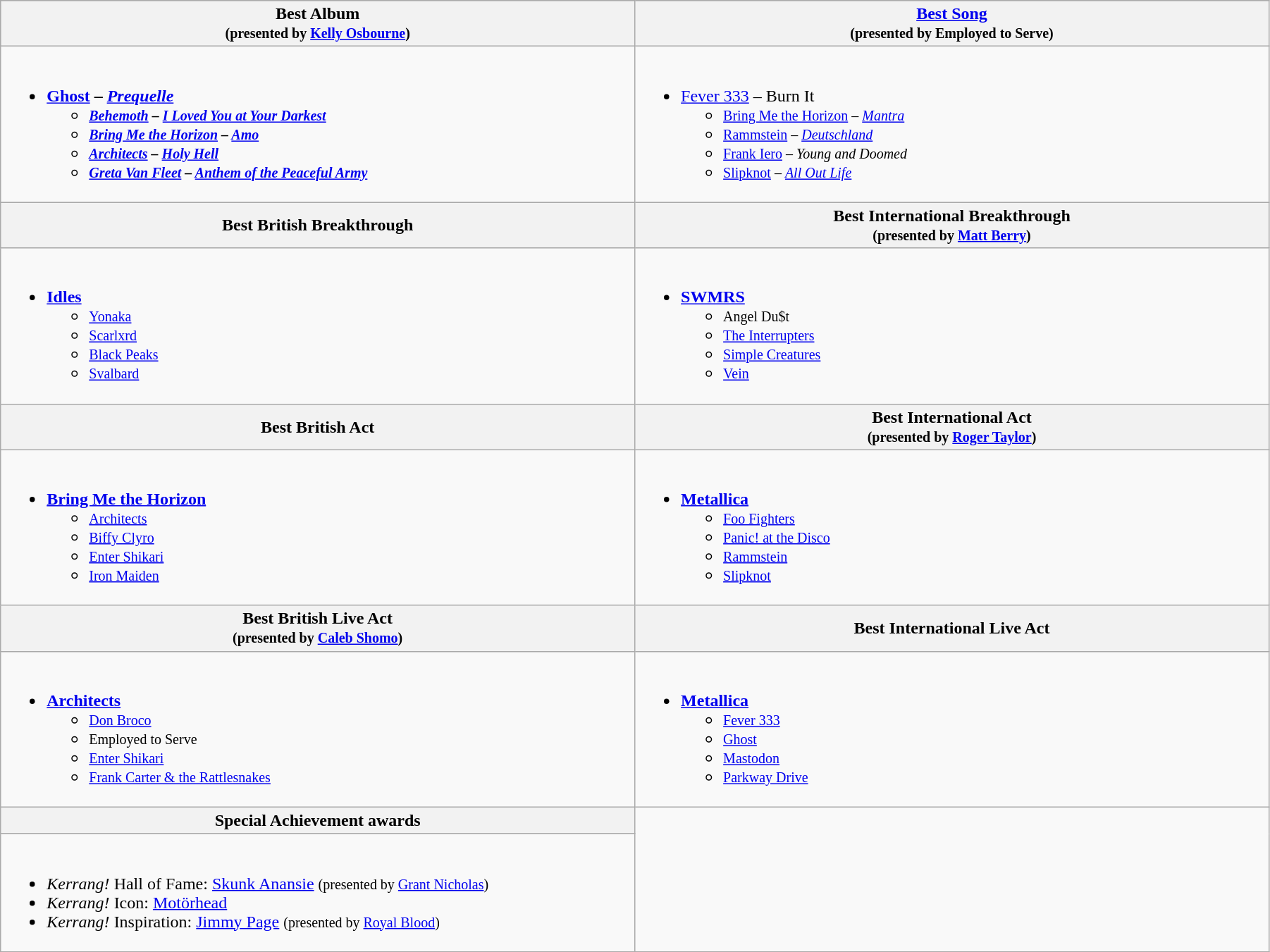<table class="wikitable" style="width:95%">
<tr bgcolor="#bebebe">
<th width="50%">Best Album <br><small>(presented by <a href='#'>Kelly Osbourne</a>)</small></th>
<th width="50%"><a href='#'>Best Song</a> <br><small>(presented by Employed to Serve)</small></th>
</tr>
<tr>
<td valign="top"><br><ul><li><strong><a href='#'>Ghost</a> – <em><a href='#'>Prequelle</a><strong><em><ul><li><small><a href='#'>Behemoth</a> – </em><a href='#'>I Loved You at Your Darkest</a><em></small></li><li><small><a href='#'>Bring Me the Horizon</a> – </em><a href='#'>Amo</a><em></small></li><li><small><a href='#'>Architects</a> – </em><a href='#'>Holy Hell</a><em></small></li><li><small><a href='#'>Greta Van Fleet</a> – </em><a href='#'>Anthem of the Peaceful Army</a><em></small></li></ul></li></ul></td>
<td valign="top"><br><ul><li></strong><a href='#'>Fever 333</a> – </em>Burn It</em></strong><ul><li><small><a href='#'>Bring Me the Horizon</a> – <em><a href='#'>Mantra</a></em></small></li><li><small><a href='#'>Rammstein</a> – <em><a href='#'>Deutschland</a></em></small></li><li><small><a href='#'>Frank Iero</a> – <em>Young and Doomed</em></small></li><li><small><a href='#'>Slipknot</a> – <em><a href='#'>All Out Life</a></em></small></li></ul></li></ul></td>
</tr>
<tr>
<th width="50%">Best British Breakthrough</th>
<th width="50%">Best International Breakthrough <br><small>(presented by <a href='#'>Matt Berry</a>)</small></th>
</tr>
<tr>
<td valign="top"><br><ul><li><strong><a href='#'>Idles</a></strong><ul><li><small><a href='#'>Yonaka</a></small></li><li><small><a href='#'>Scarlxrd</a></small></li><li><small><a href='#'>Black Peaks</a></small></li><li><small><a href='#'>Svalbard</a></small></li></ul></li></ul></td>
<td valign="top"><br><ul><li><strong><a href='#'>SWMRS</a></strong><ul><li><small>Angel Du$t</small></li><li><small><a href='#'>The Interrupters</a></small></li><li><small><a href='#'>Simple Creatures</a></small></li><li><small><a href='#'>Vein</a></small></li></ul></li></ul></td>
</tr>
<tr>
<th width="50%">Best British Act</th>
<th width="50%">Best International Act<br><small>(presented by <a href='#'>Roger Taylor</a>)</small></th>
</tr>
<tr>
<td valign="top"><br><ul><li><strong><a href='#'>Bring Me the Horizon</a></strong><ul><li><small><a href='#'>Architects</a></small></li><li><small><a href='#'>Biffy Clyro</a></small></li><li><small><a href='#'>Enter Shikari</a></small></li><li><small><a href='#'>Iron Maiden</a></small></li></ul></li></ul></td>
<td valign="top"><br><ul><li><strong><a href='#'>Metallica</a></strong><ul><li><small><a href='#'>Foo Fighters</a></small></li><li><small><a href='#'>Panic! at the Disco</a></small></li><li><small><a href='#'>Rammstein</a></small></li><li><small><a href='#'>Slipknot</a></small></li></ul></li></ul></td>
</tr>
<tr>
<th width="50%">Best British Live Act <br><small>(presented by <a href='#'>Caleb Shomo</a>)</small></th>
<th width="50%">Best International Live Act</th>
</tr>
<tr>
<td valign="top"><br><ul><li><strong><a href='#'>Architects</a></strong><ul><li><small><a href='#'>Don Broco</a></small></li><li><small>Employed to Serve</small></li><li><small><a href='#'>Enter Shikari</a></small></li><li><small><a href='#'>Frank Carter & the Rattlesnakes</a></small></li></ul></li></ul></td>
<td valign="top"><br><ul><li><strong><a href='#'>Metallica</a></strong><ul><li><small><a href='#'>Fever 333</a></small></li><li><small><a href='#'>Ghost</a></small></li><li><small><a href='#'>Mastodon</a></small></li><li><small><a href='#'>Parkway Drive</a></small></li></ul></li></ul></td>
</tr>
<tr>
<th width="50%">Special Achievement awards</th>
</tr>
<tr>
<td valign="top"><br><ul><li><em>Kerrang!</em> Hall of Fame: <a href='#'>Skunk Anansie</a> <small>(presented by <a href='#'>Grant Nicholas</a>)</small></li><li><em>Kerrang!</em> Icon: <a href='#'>Motörhead</a></li><li><em>Kerrang!</em> Inspiration: <a href='#'>Jimmy Page</a> <small>(presented by <a href='#'>Royal Blood</a>)</small></li></ul></td>
</tr>
<tr>
</tr>
</table>
